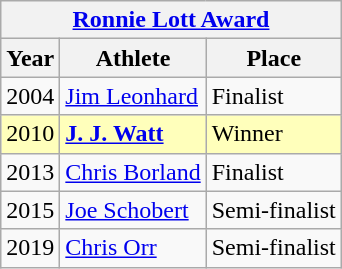<table class="wikitable">
<tr>
<th colspan=3><strong><a href='#'>Ronnie Lott Award</a></strong></th>
</tr>
<tr>
<th>Year</th>
<th>Athlete</th>
<th>Place</th>
</tr>
<tr>
<td>2004</td>
<td><a href='#'>Jim Leonhard</a></td>
<td>Finalist</td>
</tr>
<tr style="background:#ffb;">
<td>2010</td>
<td><strong><a href='#'>J. J. Watt</a></strong></td>
<td>Winner</td>
</tr>
<tr>
<td>2013</td>
<td><a href='#'>Chris Borland</a></td>
<td>Finalist</td>
</tr>
<tr>
<td>2015</td>
<td><a href='#'>Joe Schobert</a></td>
<td>Semi-finalist</td>
</tr>
<tr>
<td>2019</td>
<td><a href='#'>Chris Orr</a></td>
<td>Semi-finalist</td>
</tr>
</table>
